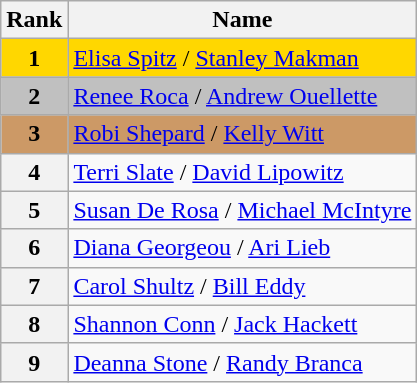<table class="wikitable">
<tr>
<th>Rank</th>
<th>Name</th>
</tr>
<tr bgcolor="gold">
<td align="center"><strong>1</strong></td>
<td><a href='#'>Elisa Spitz</a> / <a href='#'>Stanley Makman</a></td>
</tr>
<tr bgcolor="silver">
<td align="center"><strong>2</strong></td>
<td><a href='#'>Renee Roca</a> / <a href='#'>Andrew Ouellette</a></td>
</tr>
<tr bgcolor="cc9966">
<td align="center"><strong>3</strong></td>
<td><a href='#'>Robi Shepard</a> / <a href='#'>Kelly Witt</a></td>
</tr>
<tr>
<th>4</th>
<td><a href='#'>Terri Slate</a> / <a href='#'>David Lipowitz</a></td>
</tr>
<tr>
<th>5</th>
<td><a href='#'>Susan De Rosa</a> / <a href='#'>Michael McIntyre</a></td>
</tr>
<tr>
<th>6</th>
<td><a href='#'>Diana Georgeou</a> / <a href='#'>Ari Lieb</a></td>
</tr>
<tr>
<th>7</th>
<td><a href='#'>Carol Shultz</a> / <a href='#'>Bill Eddy</a></td>
</tr>
<tr>
<th>8</th>
<td><a href='#'>Shannon Conn</a> / <a href='#'>Jack Hackett</a></td>
</tr>
<tr>
<th>9</th>
<td><a href='#'>Deanna Stone</a> / <a href='#'>Randy Branca</a></td>
</tr>
</table>
